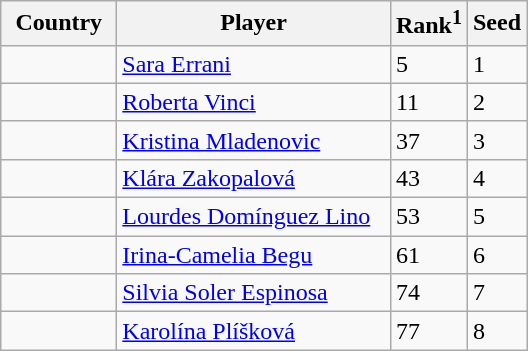<table class="sortable wikitable">
<tr>
<th width="70">Country</th>
<th width="175">Player</th>
<th>Rank<sup>1</sup></th>
<th>Seed</th>
</tr>
<tr>
<td></td>
<td><a href='#'>Sara Errani</a></td>
<td>5</td>
<td>1</td>
</tr>
<tr>
<td></td>
<td><a href='#'>Roberta Vinci</a></td>
<td>11</td>
<td>2</td>
</tr>
<tr>
<td></td>
<td><a href='#'>Kristina Mladenovic</a></td>
<td>37</td>
<td>3</td>
</tr>
<tr>
<td></td>
<td><a href='#'>Klára Zakopalová</a></td>
<td>43</td>
<td>4</td>
</tr>
<tr>
<td></td>
<td><a href='#'>Lourdes Domínguez Lino</a></td>
<td>53</td>
<td>5</td>
</tr>
<tr>
<td></td>
<td><a href='#'>Irina-Camelia Begu</a></td>
<td>61</td>
<td>6</td>
</tr>
<tr>
<td></td>
<td><a href='#'>Silvia Soler Espinosa</a></td>
<td>74</td>
<td>7</td>
</tr>
<tr>
<td></td>
<td><a href='#'>Karolína Plíšková</a></td>
<td>77</td>
<td>8</td>
</tr>
</table>
